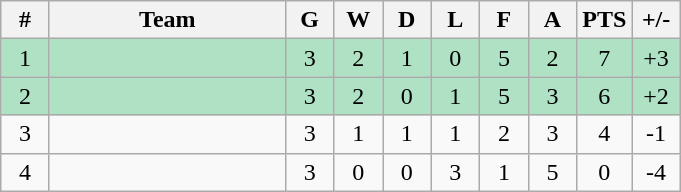<table class="wikitable">
<tr>
<th width="25">#</th>
<th width="150">Team</th>
<th width="25">G</th>
<th width="25">W</th>
<th width="25">D</th>
<th width="25">L</th>
<th width="25">F</th>
<th width="25">A</th>
<th width="25">PTS</th>
<th width="25">+/-</th>
</tr>
<tr bgcolor="AFE2C4">
<td align="center">1</td>
<td></td>
<td align="center">3</td>
<td align="center">2</td>
<td align="center">1</td>
<td align="center">0</td>
<td align="center">5</td>
<td align="center">2</td>
<td align="center">7</td>
<td align="center">+3</td>
</tr>
<tr bgcolor="AFE2C4">
<td align="center">2</td>
<td></td>
<td align="center">3</td>
<td align="center">2</td>
<td align="center">0</td>
<td align="center">1</td>
<td align="center">5</td>
<td align="center">3</td>
<td align="center">6</td>
<td align="center">+2</td>
</tr>
<tr>
<td align="center">3</td>
<td></td>
<td align="center">3</td>
<td align="center">1</td>
<td align="center">1</td>
<td align="center">1</td>
<td align="center">2</td>
<td align="center">3</td>
<td align="center">4</td>
<td align="center">-1</td>
</tr>
<tr>
<td align="center">4</td>
<td></td>
<td align="center">3</td>
<td align="center">0</td>
<td align="center">0</td>
<td align="center">3</td>
<td align="center">1</td>
<td align="center">5</td>
<td align="center">0</td>
<td align="center">-4</td>
</tr>
</table>
